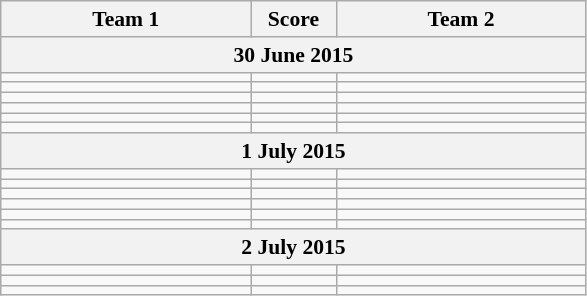<table class="wikitable" style="text-align: center; font-size:90% ">
<tr>
<th align="right" width="160">Team 1</th>
<th width="50">Score</th>
<th align="left" width="160">Team 2</th>
</tr>
<tr>
<th colspan=3>30 June 2015</th>
</tr>
<tr>
<td align=right></td>
<td align=center> </td>
<td align=left></td>
</tr>
<tr>
<td align=right></td>
<td align=center> </td>
<td align=left></td>
</tr>
<tr>
<td align=right></td>
<td align=center> </td>
<td align=left></td>
</tr>
<tr>
<td align=right></td>
<td align=center> </td>
<td align=left></td>
</tr>
<tr>
<td align=right></td>
<td align=center> </td>
<td align=left></td>
</tr>
<tr>
<td align=right></td>
<td align=center> </td>
<td align=left></td>
</tr>
<tr>
<th colspan=3>1 July 2015</th>
</tr>
<tr>
<td align=right></td>
<td align=center> </td>
<td align=left></td>
</tr>
<tr>
<td align=right></td>
<td align=center> </td>
<td align=left></td>
</tr>
<tr>
<td align=right></td>
<td align=center> </td>
<td align=left></td>
</tr>
<tr>
<td align=right></td>
<td align=center> </td>
<td align=left></td>
</tr>
<tr>
<td align=right></td>
<td align=center> </td>
<td align=left></td>
</tr>
<tr>
<td align=right></td>
<td align=center> </td>
<td align=left></td>
</tr>
<tr>
<th colspan=3>2 July 2015</th>
</tr>
<tr>
<td align=right></td>
<td align=center> </td>
<td align=left></td>
</tr>
<tr>
<td align=right></td>
<td align=center> </td>
<td align=left></td>
</tr>
<tr>
<td align=right></td>
<td align=center> </td>
<td align=left></td>
</tr>
</table>
